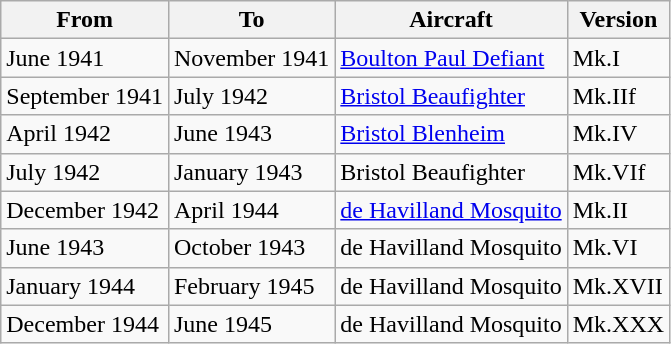<table class="wikitable">
<tr>
<th>From</th>
<th>To</th>
<th>Aircraft</th>
<th>Version</th>
</tr>
<tr>
<td>June 1941</td>
<td>November 1941</td>
<td><a href='#'>Boulton Paul Defiant</a></td>
<td>Mk.I</td>
</tr>
<tr>
<td>September 1941</td>
<td>July 1942</td>
<td><a href='#'>Bristol Beaufighter</a></td>
<td>Mk.IIf</td>
</tr>
<tr>
<td>April 1942</td>
<td>June 1943</td>
<td><a href='#'>Bristol Blenheim</a></td>
<td>Mk.IV</td>
</tr>
<tr>
<td>July 1942</td>
<td>January 1943</td>
<td>Bristol Beaufighter</td>
<td>Mk.VIf</td>
</tr>
<tr>
<td>December 1942</td>
<td>April 1944</td>
<td><a href='#'>de Havilland Mosquito</a></td>
<td>Mk.II</td>
</tr>
<tr>
<td>June 1943</td>
<td>October 1943</td>
<td>de Havilland Mosquito</td>
<td>Mk.VI</td>
</tr>
<tr>
<td>January 1944</td>
<td>February 1945</td>
<td>de Havilland Mosquito</td>
<td>Mk.XVII</td>
</tr>
<tr>
<td>December 1944</td>
<td>June 1945</td>
<td>de Havilland Mosquito</td>
<td>Mk.XXX</td>
</tr>
</table>
